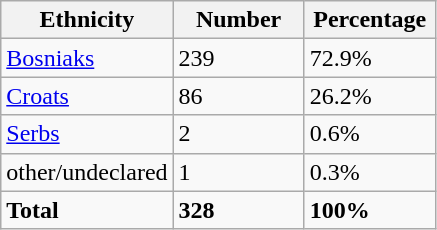<table class="wikitable">
<tr>
<th width="100px">Ethnicity</th>
<th width="80px">Number</th>
<th width="80px">Percentage</th>
</tr>
<tr>
<td><a href='#'>Bosniaks</a></td>
<td>239</td>
<td>72.9%</td>
</tr>
<tr>
<td><a href='#'>Croats</a></td>
<td>86</td>
<td>26.2%</td>
</tr>
<tr>
<td><a href='#'>Serbs</a></td>
<td>2</td>
<td>0.6%</td>
</tr>
<tr>
<td>other/undeclared</td>
<td>1</td>
<td>0.3%</td>
</tr>
<tr>
<td><strong>Total</strong></td>
<td><strong>328</strong></td>
<td><strong>100%</strong></td>
</tr>
</table>
